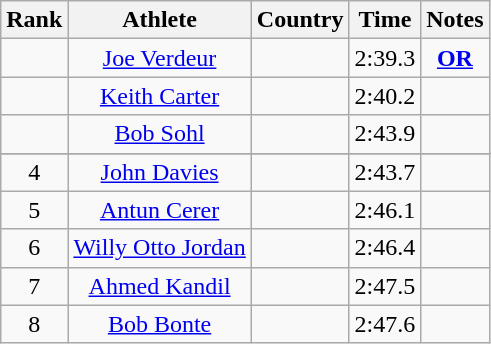<table class="wikitable sortable" style="text-align:center">
<tr>
<th>Rank</th>
<th>Athlete</th>
<th>Country</th>
<th>Time</th>
<th>Notes</th>
</tr>
<tr>
<td></td>
<td><a href='#'>Joe Verdeur</a></td>
<td align=left></td>
<td>2:39.3</td>
<td><strong><a href='#'>OR</a></strong></td>
</tr>
<tr>
<td></td>
<td><a href='#'>Keith Carter</a></td>
<td align=left></td>
<td>2:40.2</td>
<td><strong> </strong></td>
</tr>
<tr>
<td></td>
<td><a href='#'>Bob Sohl</a></td>
<td align=left></td>
<td>2:43.9</td>
<td><strong> </strong></td>
</tr>
<tr>
</tr>
<tr>
<td>4</td>
<td><a href='#'>John Davies</a></td>
<td align=left></td>
<td>2:43.7</td>
<td><strong> </strong></td>
</tr>
<tr>
<td>5</td>
<td><a href='#'>Antun Cerer</a></td>
<td align=left></td>
<td>2:46.1</td>
<td><strong> </strong></td>
</tr>
<tr>
<td>6</td>
<td><a href='#'>Willy Otto Jordan</a></td>
<td align=left></td>
<td>2:46.4</td>
<td><strong> </strong></td>
</tr>
<tr>
<td>7</td>
<td><a href='#'>Ahmed Kandil</a></td>
<td align=left></td>
<td>2:47.5</td>
<td><strong> </strong></td>
</tr>
<tr>
<td>8</td>
<td><a href='#'>Bob Bonte</a></td>
<td align=left></td>
<td>2:47.6</td>
<td><strong> </strong></td>
</tr>
</table>
